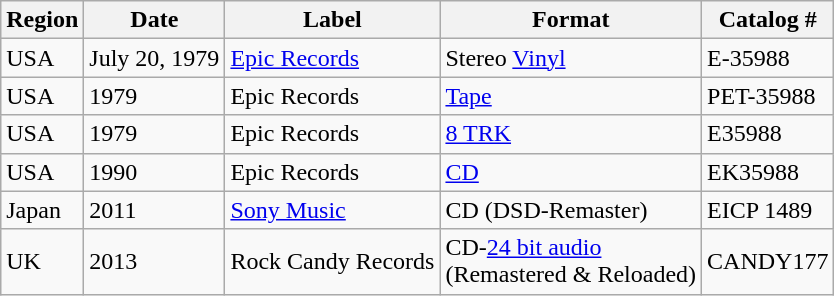<table class="wikitable">
<tr>
<th>Region</th>
<th>Date</th>
<th>Label</th>
<th>Format</th>
<th>Catalog #</th>
</tr>
<tr>
<td>USA</td>
<td>July 20, 1979</td>
<td><a href='#'>Epic Records</a></td>
<td>Stereo <a href='#'>Vinyl</a></td>
<td>E-35988</td>
</tr>
<tr>
<td>USA</td>
<td>1979</td>
<td>Epic Records</td>
<td><a href='#'>Tape</a></td>
<td>PET-35988</td>
</tr>
<tr>
<td>USA</td>
<td>1979</td>
<td>Epic Records</td>
<td><a href='#'>8 TRK</a></td>
<td>E35988</td>
</tr>
<tr>
<td>USA</td>
<td>1990</td>
<td>Epic Records</td>
<td><a href='#'>CD</a></td>
<td>EK35988</td>
</tr>
<tr>
<td>Japan</td>
<td>2011</td>
<td><a href='#'>Sony Music</a></td>
<td>CD (DSD-Remaster)</td>
<td>EICP 1489</td>
</tr>
<tr>
<td>UK</td>
<td>2013</td>
<td>Rock Candy Records</td>
<td>CD-<a href='#'>24 bit audio</a><br>(Remastered & Reloaded)</td>
<td>CANDY177</td>
</tr>
</table>
